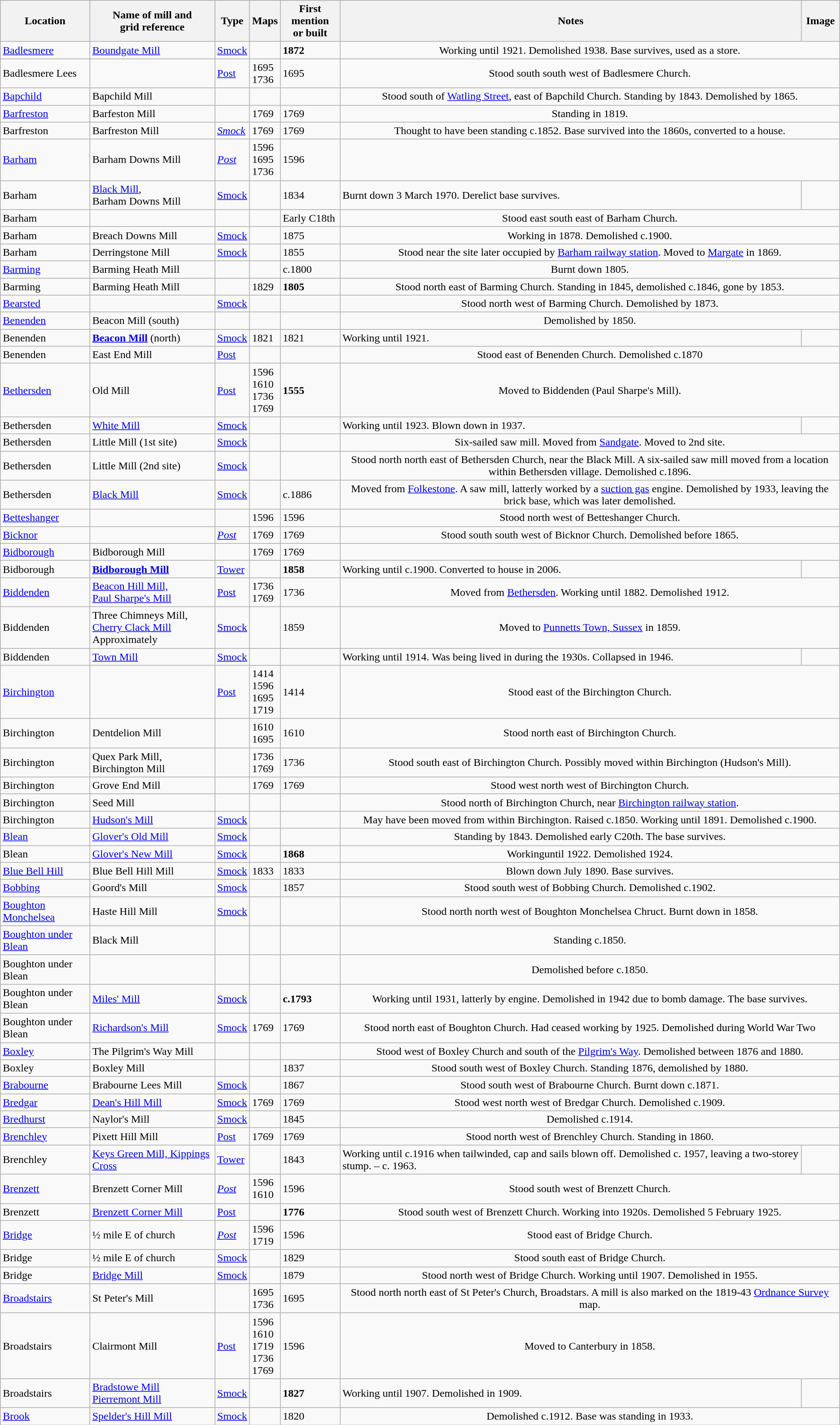<table class="wikitable">
<tr>
<th>Location</th>
<th>Name of mill and<br>grid reference</th>
<th>Type</th>
<th>Maps</th>
<th>First mention<br>or built</th>
<th>Notes</th>
<th>Image</th>
</tr>
<tr>
<td><a href='#'>Badlesmere</a></td>
<td><a href='#'>Boundgate Mill</a><br></td>
<td><a href='#'>Smock</a></td>
<td></td>
<td><strong>1872</strong></td>
<td colspan="2" style="text-align:center;">Working until 1921. Demolished 1938. Base survives, used as a store.</td>
</tr>
<tr>
<td>Badlesmere Lees</td>
<td></td>
<td><a href='#'>Post</a></td>
<td>1695<br>1736</td>
<td>1695</td>
<td colspan="2" style="text-align:center;">Stood  south south west of Badlesmere Church.</td>
</tr>
<tr>
<td><a href='#'>Bapchild</a></td>
<td>Bapchild Mill</td>
<td></td>
<td></td>
<td></td>
<td colspan="2" style="text-align:center;">Stood south of <a href='#'>Watling Street</a>,  east of Bapchild Church. Standing by 1843. Demolished by 1865.</td>
</tr>
<tr>
<td><a href='#'>Barfreston</a></td>
<td>Barfeston Mill</td>
<td></td>
<td>1769</td>
<td>1769</td>
<td colspan="2" style="text-align:center;">Standing in 1819.</td>
</tr>
<tr>
<td>Barfreston</td>
<td>Barfreston Mill</td>
<td><em><a href='#'>Smock</a></em></td>
<td>1769</td>
<td>1769</td>
<td colspan="2" style="text-align:center;">Thought to have been standing c.1852. Base survived into the 1860s, converted to a house.</td>
</tr>
<tr>
<td><a href='#'>Barham</a></td>
<td>Barham Downs Mill</td>
<td><em><a href='#'>Post</a></em></td>
<td>1596<br>1695<br>1736</td>
<td>1596</td>
<td colspan="2" style="text-align:center;"></td>
</tr>
<tr>
<td>Barham</td>
<td><a href='#'>Black Mill</a>,<br>Barham Downs Mill<br></td>
<td><a href='#'>Smock</a></td>
<td></td>
<td>1834</td>
<td>Burnt down 3 March 1970. Derelict base survives.</td>
<td></td>
</tr>
<tr>
<td>Barham</td>
<td></td>
<td></td>
<td></td>
<td>Early C18th</td>
<td colspan="2" style="text-align:center;">Stood  east south east of Barham Church.</td>
</tr>
<tr>
<td>Barham</td>
<td>Breach Downs Mill</td>
<td><a href='#'>Smock</a></td>
<td></td>
<td>1875</td>
<td colspan="2" style="text-align:center;">Working in 1878. Demolished c.1900.</td>
</tr>
<tr>
<td>Barham</td>
<td>Derringstone Mill</td>
<td><a href='#'>Smock</a></td>
<td></td>
<td>1855</td>
<td colspan="2" style="text-align:center;">Stood near the site later occupied by <a href='#'>Barham railway station</a>. Moved to <a href='#'>Margate</a> in 1869.</td>
</tr>
<tr>
<td><a href='#'>Barming</a></td>
<td>Barming Heath Mill</td>
<td></td>
<td></td>
<td>c.1800</td>
<td colspan="2" style="text-align:center;">Burnt down 1805.</td>
</tr>
<tr>
<td>Barming</td>
<td>Barming Heath Mill</td>
<td></td>
<td>1829</td>
<td><strong>1805</strong></td>
<td colspan="2" style="text-align:center;">Stood  north east of Barming Church. Standing in 1845, demolished c.1846, gone by 1853.</td>
</tr>
<tr>
<td><a href='#'>Bearsted</a></td>
<td></td>
<td><a href='#'>Smock</a></td>
<td></td>
<td></td>
<td colspan="2" style="text-align:center;">Stood  north west of Barming Church. Demolished by 1873.</td>
</tr>
<tr>
<td><a href='#'>Benenden</a></td>
<td>Beacon Mill (south)</td>
<td></td>
<td></td>
<td></td>
<td colspan="2" style="text-align:center;">Demolished by 1850.</td>
</tr>
<tr>
<td>Benenden</td>
<td><strong><a href='#'>Beacon Mill</a></strong> (north)<br></td>
<td><a href='#'>Smock</a></td>
<td>1821</td>
<td>1821</td>
<td>Working until 1921.</td>
<td><br></td>
</tr>
<tr>
<td>Benenden</td>
<td>East End Mill</td>
<td><a href='#'>Post</a></td>
<td></td>
<td></td>
<td colspan="2" style="text-align:center;">Stood  east of Benenden Church. Demolished c.1870</td>
</tr>
<tr>
<td><a href='#'>Bethersden</a></td>
<td>Old Mill<br></td>
<td><a href='#'>Post</a></td>
<td>1596<br>1610<br>1736<br>1769</td>
<td><strong>1555</strong></td>
<td colspan="2" style="text-align:center;">Moved to Biddenden (Paul Sharpe's Mill).</td>
</tr>
<tr>
<td>Bethersden</td>
<td><a href='#'>White Mill</a><br></td>
<td><a href='#'>Smock</a></td>
<td></td>
<td></td>
<td>Working until 1923. Blown down in 1937.</td>
<td></td>
</tr>
<tr>
<td>Bethersden</td>
<td>Little Mill (1st site)</td>
<td><a href='#'>Smock</a></td>
<td></td>
<td></td>
<td colspan="2" style="text-align:center;">Six-sailed saw mill. Moved from <a href='#'>Sandgate</a>. Moved to 2nd site.</td>
</tr>
<tr>
<td>Bethersden</td>
<td>Little Mill (2nd site)</td>
<td><a href='#'>Smock</a></td>
<td></td>
<td></td>
<td colspan="2" style="text-align:center;">Stood  north north east of Bethersden Church, near the Black Mill. A six-sailed saw mill moved from a location within Bethersden village. Demolished c.1896.</td>
</tr>
<tr>
<td>Bethersden</td>
<td><a href='#'>Black Mill</a><br></td>
<td><a href='#'>Smock</a></td>
<td></td>
<td>c.1886</td>
<td colspan="2" style="text-align:center;">Moved from <a href='#'>Folkestone</a>. A saw mill, latterly worked by a <a href='#'>suction gas</a> engine. Demolished by 1933, leaving the brick base, which was later demolished.</td>
</tr>
<tr>
<td><a href='#'>Betteshanger</a></td>
<td></td>
<td></td>
<td>1596</td>
<td>1596</td>
<td colspan="2" style="text-align:center;">Stood north west of Betteshanger Church.</td>
</tr>
<tr>
<td><a href='#'>Bicknor</a></td>
<td></td>
<td><em><a href='#'>Post</a></em></td>
<td>1769</td>
<td>1769</td>
<td colspan="2" style="text-align:center;">Stood  south south west of Bicknor Church. Demolished before 1865.</td>
</tr>
<tr>
<td><a href='#'>Bidborough</a></td>
<td>Bidborough Mill<br></td>
<td></td>
<td>1769</td>
<td>1769</td>
<td colspan="2" style="text-align:center;"></td>
</tr>
<tr>
<td>Bidborough</td>
<td><strong><a href='#'>Bidborough Mill</a></strong><br></td>
<td><a href='#'>Tower</a></td>
<td></td>
<td><strong>1858</strong></td>
<td>Working until c.1900. Converted to house in 2006.</td>
<td><br></td>
</tr>
<tr>
<td><a href='#'>Biddenden</a></td>
<td><a href='#'>Beacon Hill Mill,<br>Paul Sharpe's Mill</a><br></td>
<td><a href='#'>Post</a></td>
<td>1736<br>1769</td>
<td>1736</td>
<td colspan="2" style="text-align:center;">Moved from <a href='#'>Bethersden</a>. Working until 1882. Demolished 1912.</td>
</tr>
<tr>
<td>Biddenden</td>
<td>Three Chimneys Mill,<br><a href='#'>Cherry Clack Mill</a><br>Approximately </td>
<td><a href='#'>Smock</a></td>
<td></td>
<td>1859</td>
<td colspan="2" style="text-align:center;">Moved to <a href='#'>Punnetts Town, Sussex</a> in 1859.</td>
</tr>
<tr>
<td>Biddenden</td>
<td><a href='#'>Town Mill</a><br></td>
<td><a href='#'>Smock</a></td>
<td></td>
<td></td>
<td>Working until 1914. Was being lived in during the 1930s. Collapsed in 1946.</td>
<td><br></td>
</tr>
<tr>
<td><a href='#'>Birchington</a></td>
<td></td>
<td><a href='#'>Post</a></td>
<td>1414<br>1596<br>1695<br>1719</td>
<td>1414</td>
<td colspan="2" style="text-align:center;">Stood east of the Birchington Church.</td>
</tr>
<tr>
<td>Birchington</td>
<td>Dentdelion Mill</td>
<td></td>
<td>1610<br>1695</td>
<td>1610</td>
<td colspan="2" style="text-align:center;">Stood north east of Birchington Church.</td>
</tr>
<tr>
<td>Birchington</td>
<td>Quex Park Mill, Birchington Mill</td>
<td></td>
<td>1736<br>1769</td>
<td>1736</td>
<td colspan="2" style="text-align:center;">Stood  south east of Birchington Church. Possibly moved within Birchington (Hudson's Mill).</td>
</tr>
<tr>
<td>Birchington</td>
<td>Grove End Mill</td>
<td></td>
<td>1769</td>
<td>1769</td>
<td colspan="2" style="text-align:center;">Stood  west north west of Birchington Church.</td>
</tr>
<tr>
<td>Birchington</td>
<td>Seed Mill</td>
<td></td>
<td></td>
<td></td>
<td colspan="2" style="text-align:center;">Stood  north of Birchington Church, near <a href='#'>Birchington railway station</a>.</td>
</tr>
<tr>
<td>Birchington</td>
<td><a href='#'>Hudson's Mill</a></td>
<td><a href='#'>Smock</a></td>
<td></td>
<td></td>
<td colspan="2" style="text-align:center;">May have been moved from within Birchington. Raised c.1850. Working until 1891. Demolished c.1900.</td>
</tr>
<tr>
<td><a href='#'>Blean</a></td>
<td><a href='#'>Glover's Old Mill</a><br></td>
<td><a href='#'>Smock</a></td>
<td></td>
<td></td>
<td colspan="2" style="text-align:center;">Standing by 1843. Demolished early C20th. The base survives.</td>
</tr>
<tr>
<td>Blean</td>
<td><a href='#'>Glover's New Mill</a></td>
<td><a href='#'>Smock</a></td>
<td></td>
<td><strong>1868</strong></td>
<td colspan="2" style="text-align:center;">Workinguntil 1922. Demolished 1924.</td>
</tr>
<tr>
<td><a href='#'>Blue Bell Hill</a></td>
<td>Blue Bell Hill Mill<br></td>
<td><a href='#'>Smock</a></td>
<td>1833</td>
<td>1833</td>
<td colspan="2" style="text-align:center;">Blown down July 1890. Base survives.</td>
</tr>
<tr>
<td><a href='#'>Bobbing</a></td>
<td>Goord's Mill</td>
<td><a href='#'>Smock</a></td>
<td></td>
<td>1857</td>
<td colspan="2" style="text-align:center;">Stood  south west of Bobbing Church. Demolished c.1902.</td>
</tr>
<tr>
<td><a href='#'>Boughton Monchelsea</a></td>
<td>Haste Hill Mill</td>
<td><a href='#'>Smock</a></td>
<td></td>
<td></td>
<td colspan="2" style="text-align:center;">Stood  north north west of Boughton Monchelsea Chruct. Burnt down in 1858.</td>
</tr>
<tr>
<td><a href='#'>Boughton under Blean</a></td>
<td>Black Mill</td>
<td></td>
<td></td>
<td></td>
<td colspan="2" style="text-align:center;">Standing c.1850.</td>
</tr>
<tr>
<td>Boughton under Blean</td>
<td></td>
<td></td>
<td></td>
<td></td>
<td colspan="2" style="text-align:center;">Demolished before c.1850.</td>
</tr>
<tr>
<td>Boughton under Blean</td>
<td><a href='#'>Miles' Mill</a><br></td>
<td><a href='#'>Smock</a></td>
<td></td>
<td><strong>c.1793</strong></td>
<td colspan="2" style="text-align:center;">Working until 1931, latterly by engine. Demolished in 1942 due to bomb damage. The base survives.</td>
</tr>
<tr>
<td>Boughton under Blean</td>
<td><a href='#'>Richardson's Mill</a></td>
<td><a href='#'>Smock</a></td>
<td>1769</td>
<td>1769</td>
<td colspan="2" style="text-align:center;">Stood  north east of Boughton Church. Had ceased working by 1925. Demolished during World War Two</td>
</tr>
<tr>
<td><a href='#'>Boxley</a></td>
<td>The Pilgrim's Way Mill</td>
<td></td>
<td></td>
<td></td>
<td colspan="2" style="text-align:center;">Stood  west of Boxley Church and south of the <a href='#'>Pilgrim's Way</a>. Demolished between 1876 and 1880.</td>
</tr>
<tr>
<td>Boxley</td>
<td>Boxley Mill</td>
<td></td>
<td></td>
<td>1837</td>
<td colspan="2" style="text-align:center;">Stood  south west of Boxley Church. Standing 1876, demolished by 1880.</td>
</tr>
<tr>
<td><a href='#'>Brabourne</a></td>
<td>Brabourne Lees Mill</td>
<td><a href='#'>Smock</a></td>
<td></td>
<td>1867</td>
<td colspan="2" style="text-align:center;">Stood  south west of Brabourne Church. Burnt down c.1871.</td>
</tr>
<tr>
<td><a href='#'>Bredgar</a></td>
<td><a href='#'>Dean's Hill Mill</a></td>
<td><a href='#'>Smock</a></td>
<td>1769</td>
<td>1769</td>
<td colspan="2" style="text-align:center;">Stood  west north west of Bredgar Church. Demolished c.1909.</td>
</tr>
<tr>
<td><a href='#'>Bredhurst</a></td>
<td>Naylor's Mill<br></td>
<td><a href='#'>Smock</a></td>
<td></td>
<td>1845</td>
<td colspan="2" style="text-align:center;">Demolished c.1914.</td>
</tr>
<tr>
<td><a href='#'>Brenchley</a></td>
<td>Pixett Hill Mill</td>
<td><a href='#'>Post</a></td>
<td>1769</td>
<td>1769</td>
<td colspan="2" style="text-align:center;">Stood  north west of Brenchley Church.  Standing in 1860.</td>
</tr>
<tr>
<td>Brenchley</td>
<td><a href='#'>Keys Green Mill, Kippings Cross</a><br></td>
<td><a href='#'>Tower</a></td>
<td></td>
<td>1843</td>
<td>Working until c.1916 when tailwinded, cap and sails blown off. Demolished c. 1957, leaving a two-storey stump. – c. 1963.</td>
<td></td>
</tr>
<tr>
<td><a href='#'>Brenzett</a></td>
<td>Brenzett Corner Mill</td>
<td><em><a href='#'>Post</a></em></td>
<td>1596<br>1610</td>
<td>1596</td>
<td colspan="2" style="text-align:center;">Stood  south west of Brenzett Church.</td>
</tr>
<tr>
<td>Brenzett</td>
<td><a href='#'>Brenzett Corner Mill</a></td>
<td><a href='#'>Post</a></td>
<td></td>
<td><strong>1776</strong></td>
<td colspan="2" style="text-align:center;">Stood  south west of Brenzett Church. Working into 1920s. Demolished 5 February 1925.</td>
</tr>
<tr>
<td><a href='#'>Bridge</a></td>
<td>½ mile E of church</td>
<td><em><a href='#'>Post</a></em></td>
<td>1596<br>1719</td>
<td>1596</td>
<td colspan="2" style="text-align:center;">Stood  east of Bridge Church.</td>
</tr>
<tr>
<td>Bridge</td>
<td>½ mile E of church</td>
<td><a href='#'>Smock</a></td>
<td></td>
<td>1829</td>
<td colspan="2" style="text-align:center;">Stood  south east of Bridge Church.</td>
</tr>
<tr>
<td>Bridge</td>
<td><a href='#'>Bridge Mill</a></td>
<td><a href='#'>Smock</a></td>
<td></td>
<td>1879</td>
<td colspan="2" style="text-align:center;">Stood  north west of Bridge Church. Working until 1907. Demolished in 1955.</td>
</tr>
<tr>
<td><a href='#'>Broadstairs</a></td>
<td>St Peter's Mill</td>
<td></td>
<td>1695<br>1736</td>
<td>1695</td>
<td colspan="2" style="text-align:center;">Stood  north north east of St Peter's Church, Broadstars. A mill is also marked on the 1819-43 <a href='#'>Ordnance Survey</a> map.</td>
</tr>
<tr>
<td>Broadstairs</td>
<td>Clairmont Mill</td>
<td><a href='#'>Post</a></td>
<td>1596<br>1610<br>1719<br>1736<br>1769</td>
<td>1596</td>
<td colspan="2" style="text-align:center;">Moved to Canterbury in 1858.</td>
</tr>
<tr>
<td>Broadstairs</td>
<td><a href='#'>Bradstowe Mill<br>Pierremont Mill</a></td>
<td><a href='#'>Smock</a></td>
<td></td>
<td><strong>1827</strong></td>
<td>Working until 1907. Demolished in 1909.</td>
<td></td>
</tr>
<tr>
<td><a href='#'>Brook</a></td>
<td><a href='#'>Spelder's Hill Mill</a></td>
<td><a href='#'>Smock</a></td>
<td></td>
<td>1820</td>
<td colspan="2" style="text-align:center;">Demolished c.1912. Base was standing in 1933.</td>
</tr>
</table>
